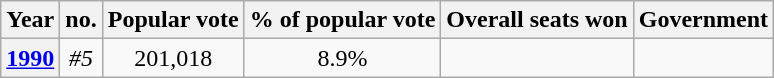<table class="wikitable" style="text-align:center">
<tr>
<th>Year</th>
<th>no.</th>
<th>Popular vote</th>
<th>% of popular vote</th>
<th>Overall seats won</th>
<th>Government</th>
</tr>
<tr>
<th><a href='#'>1990</a></th>
<td><em>#5</em></td>
<td>201,018</td>
<td>8.9%</td>
<td></td>
<td></td>
</tr>
</table>
